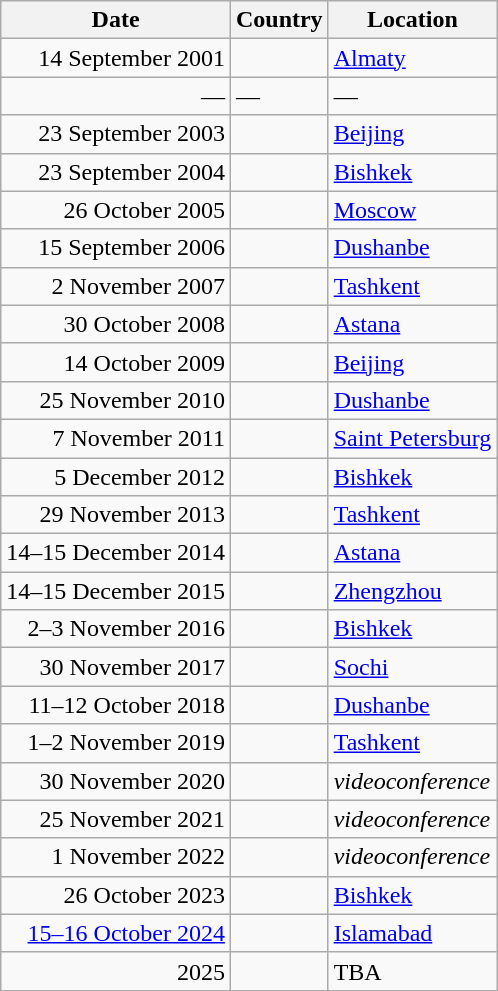<table class="wikitable" style="float:left">
<tr>
<th scope="col">Date</th>
<th scope="col">Country</th>
<th scope="col">Location</th>
</tr>
<tr>
<td style="text-align:right">14 September 2001</td>
<td></td>
<td><a href='#'>Almaty</a></td>
</tr>
<tr>
<td style="text-align:right">—</td>
<td>—</td>
<td>—</td>
</tr>
<tr>
<td style="text-align:right">23 September 2003</td>
<td></td>
<td><a href='#'>Beijing</a></td>
</tr>
<tr>
<td style="text-align:right">23 September 2004</td>
<td></td>
<td><a href='#'>Bishkek</a></td>
</tr>
<tr>
<td style="text-align:right">26 October 2005</td>
<td></td>
<td><a href='#'>Moscow</a></td>
</tr>
<tr>
<td style="text-align:right">15 September 2006</td>
<td></td>
<td><a href='#'>Dushanbe</a></td>
</tr>
<tr>
<td style="text-align:right">2 November 2007</td>
<td></td>
<td><a href='#'>Tashkent</a></td>
</tr>
<tr>
<td style="text-align:right">30 October 2008</td>
<td></td>
<td><a href='#'>Astana</a></td>
</tr>
<tr>
<td style="text-align:right">14 October 2009</td>
<td></td>
<td><a href='#'>Beijing</a></td>
</tr>
<tr>
<td style="text-align:right">25 November 2010</td>
<td></td>
<td><a href='#'>Dushanbe</a></td>
</tr>
<tr>
<td style="text-align:right">7 November 2011</td>
<td></td>
<td><a href='#'>Saint Petersburg</a></td>
</tr>
<tr>
<td style="text-align:right">5 December 2012</td>
<td></td>
<td><a href='#'>Bishkek</a></td>
</tr>
<tr>
<td style="text-align:right">29 November 2013</td>
<td></td>
<td><a href='#'>Tashkent</a></td>
</tr>
<tr>
<td style="text-align:right">14–15 December 2014</td>
<td></td>
<td><a href='#'>Astana</a></td>
</tr>
<tr>
<td style="text-align:right">14–15 December 2015</td>
<td></td>
<td><a href='#'>Zhengzhou</a></td>
</tr>
<tr>
<td style="text-align:right">2–3 November 2016</td>
<td></td>
<td><a href='#'>Bishkek</a></td>
</tr>
<tr>
<td style="text-align:right">30 November 2017</td>
<td></td>
<td><a href='#'>Sochi</a></td>
</tr>
<tr>
<td style="text-align:right">11–12 October 2018</td>
<td></td>
<td><a href='#'>Dushanbe</a></td>
</tr>
<tr>
<td style="text-align:right">1–2 November 2019</td>
<td></td>
<td><a href='#'>Tashkent</a></td>
</tr>
<tr>
<td style="text-align:right">30 November 2020</td>
<td></td>
<td><em>videoconference</em></td>
</tr>
<tr>
<td style="text-align:right">25 November 2021</td>
<td></td>
<td><em>videoconference</em></td>
</tr>
<tr>
<td style="text-align:right">1 November 2022</td>
<td></td>
<td><em>videoconference</em></td>
</tr>
<tr>
<td style="text-align:right">26 Oсtober 2023</td>
<td></td>
<td><a href='#'>Bishkek</a></td>
</tr>
<tr>
<td style="text-align:right"><a href='#'>15–16 October 2024</a></td>
<td></td>
<td><a href='#'>Islamabad</a></td>
</tr>
<tr>
<td style="text-align:right">2025</td>
<td></td>
<td>TBA</td>
</tr>
</table>
